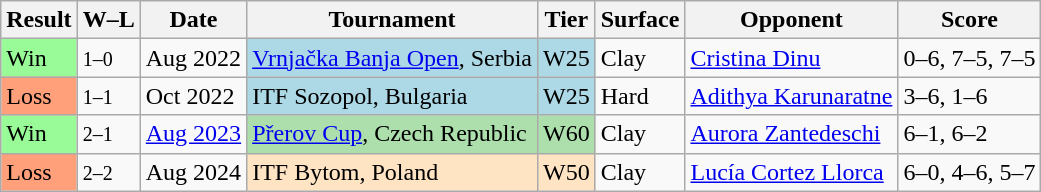<table class="sortable wikitable">
<tr>
<th>Result</th>
<th class="unsortable">W–L</th>
<th>Date</th>
<th>Tournament</th>
<th>Tier</th>
<th>Surface</th>
<th>Opponent</th>
<th class=unsortable>Score</th>
</tr>
<tr>
<td bgcolor=98fb98>Win</td>
<td><small>1–0</small></td>
<td>Aug 2022</td>
<td style="background:lightblue;"><a href='#'>Vrnjačka Banja Open</a>, Serbia</td>
<td style="background:lightblue;">W25</td>
<td>Clay</td>
<td> <a href='#'>Cristina Dinu</a></td>
<td>0–6, 7–5, 7–5</td>
</tr>
<tr>
<td bgcolor=FFA07A>Loss</td>
<td><small>1–1</small></td>
<td>Oct 2022</td>
<td style="background:lightblue;">ITF Sozopol, Bulgaria</td>
<td style="background:lightblue;">W25</td>
<td>Hard</td>
<td> <a href='#'>Adithya Karunaratne</a></td>
<td>3–6, 1–6</td>
</tr>
<tr>
<td bgcolor=98fb98>Win</td>
<td><small>2–1</small></td>
<td><a href='#'>Aug 2023</a></td>
<td style="background:#addfad;"><a href='#'>Přerov Cup</a>, Czech Republic</td>
<td style="background:#addfad;">W60</td>
<td>Clay</td>
<td> <a href='#'>Aurora Zantedeschi</a></td>
<td>6–1, 6–2</td>
</tr>
<tr>
<td bgcolor=FFA07A>Loss</td>
<td><small>2–2</small></td>
<td>Aug 2024</td>
<td style="background:#ffe4c4;">ITF Bytom, Poland</td>
<td style="background:#ffe4c4;">W50</td>
<td>Clay</td>
<td> <a href='#'>Lucía Cortez Llorca</a></td>
<td>6–0, 4–6, 5–7</td>
</tr>
</table>
